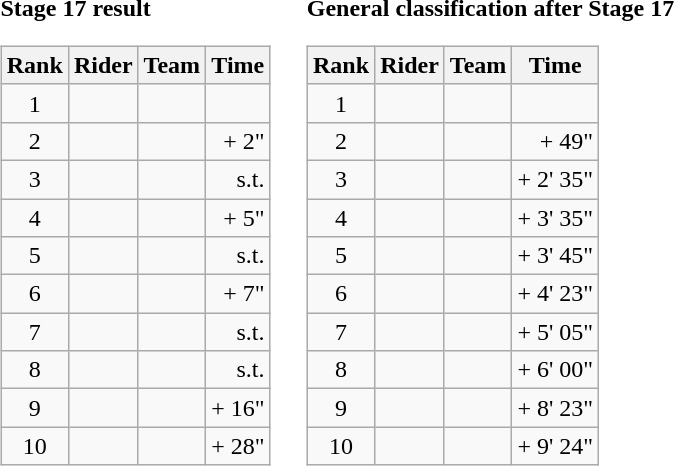<table>
<tr>
<td><strong>Stage 17 result</strong><br><table class="wikitable">
<tr>
<th scope="col">Rank</th>
<th scope="col">Rider</th>
<th scope="col">Team</th>
<th scope="col">Time</th>
</tr>
<tr>
<td style="text-align:center;">1</td>
<td></td>
<td></td>
<td style="text-align:right;"></td>
</tr>
<tr>
<td style="text-align:center;">2</td>
<td></td>
<td></td>
<td style="text-align:right;">+ 2"</td>
</tr>
<tr>
<td style="text-align:center;">3</td>
<td></td>
<td></td>
<td style="text-align:right;">s.t.</td>
</tr>
<tr>
<td style="text-align:center;">4</td>
<td></td>
<td></td>
<td style="text-align:right;">+ 5"</td>
</tr>
<tr>
<td style="text-align:center;">5</td>
<td></td>
<td></td>
<td style="text-align:right;">s.t.</td>
</tr>
<tr>
<td style="text-align:center;">6</td>
<td></td>
<td></td>
<td style="text-align:right;">+ 7"</td>
</tr>
<tr>
<td style="text-align:center;">7</td>
<td></td>
<td></td>
<td style="text-align:right;">s.t.</td>
</tr>
<tr>
<td style="text-align:center;">8</td>
<td></td>
<td></td>
<td style="text-align:right;">s.t.</td>
</tr>
<tr>
<td style="text-align:center;">9</td>
<td></td>
<td></td>
<td style="text-align:right;">+ 16"</td>
</tr>
<tr>
<td style="text-align:center;">10</td>
<td></td>
<td></td>
<td style="text-align:right;">+ 28"</td>
</tr>
</table>
</td>
<td></td>
<td><strong>General classification after Stage 17</strong><br><table class="wikitable">
<tr>
<th scope="col">Rank</th>
<th scope="col">Rider</th>
<th scope="col">Team</th>
<th scope="col">Time</th>
</tr>
<tr>
<td style="text-align:center;">1</td>
<td></td>
<td></td>
<td style="text-align:right;"></td>
</tr>
<tr>
<td style="text-align:center;">2</td>
<td></td>
<td></td>
<td style="text-align:right;">+ 49"</td>
</tr>
<tr>
<td style="text-align:center;">3</td>
<td></td>
<td></td>
<td style="text-align:right;">+ 2' 35"</td>
</tr>
<tr>
<td style="text-align:center;">4</td>
<td></td>
<td></td>
<td style="text-align:right;">+ 3' 35"</td>
</tr>
<tr>
<td style="text-align:center;">5</td>
<td></td>
<td></td>
<td style="text-align:right;">+ 3' 45"</td>
</tr>
<tr>
<td style="text-align:center;">6</td>
<td></td>
<td></td>
<td style="text-align:right;">+ 4' 23"</td>
</tr>
<tr>
<td style="text-align:center;">7</td>
<td></td>
<td></td>
<td style="text-align:right;">+ 5' 05"</td>
</tr>
<tr>
<td style="text-align:center;">8</td>
<td></td>
<td></td>
<td style="text-align:right;">+ 6' 00"</td>
</tr>
<tr>
<td style="text-align:center;">9</td>
<td></td>
<td></td>
<td style="text-align:right;">+ 8' 23"</td>
</tr>
<tr>
<td style="text-align:center;">10</td>
<td></td>
<td></td>
<td style="text-align:right;">+ 9' 24"</td>
</tr>
</table>
</td>
</tr>
</table>
